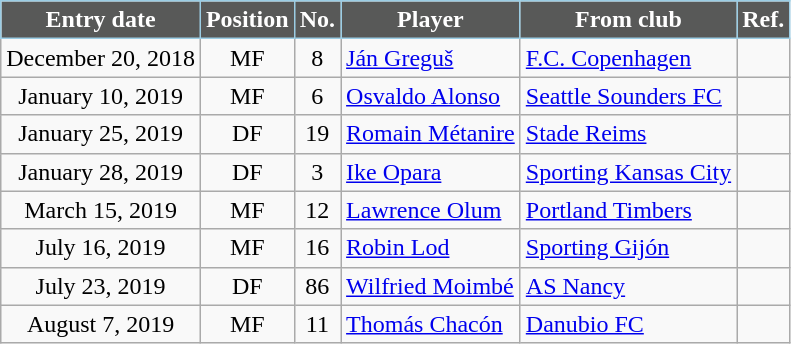<table class="wikitable sortable" style="text-align:center">
<tr>
<th style="background:#585958;color:#FFFFFF;border:1px solid #9BCDE4">Entry date</th>
<th style="background:#585958;color:#FFFFFF;border:1px solid #9BCDE4">Position</th>
<th style="background:#585958;color:#FFFFFF;border:1px solid #9BCDE4">No.</th>
<th style="background:#585958;color:#FFFFFF;border:1px solid #9BCDE4">Player</th>
<th style="background:#585958;color:#FFFFFF;border:1px solid #9BCDE4">From club</th>
<th style="background:#585958;color:#FFFFFF;border:1px solid #9BCDE4">Ref.</th>
</tr>
<tr>
<td>December 20, 2018</td>
<td>MF</td>
<td>8</td>
<td style="text-align:left"> <a href='#'>Ján Greguš</a></td>
<td style="text-align:left"> <a href='#'>F.C. Copenhagen</a></td>
<td></td>
</tr>
<tr>
<td>January 10, 2019</td>
<td>MF</td>
<td>6</td>
<td style="text-align:left"> <a href='#'>Osvaldo Alonso</a></td>
<td style="text-align:left"> <a href='#'>Seattle Sounders FC</a></td>
<td></td>
</tr>
<tr>
<td>January 25, 2019</td>
<td>DF</td>
<td>19</td>
<td style="text-align:left"> <a href='#'>Romain Métanire</a></td>
<td style="text-align:left"> <a href='#'>Stade Reims</a></td>
<td></td>
</tr>
<tr>
<td>January 28, 2019</td>
<td>DF</td>
<td>3</td>
<td style="text-align:left"> <a href='#'>Ike Opara</a></td>
<td style="text-align:left"> <a href='#'>Sporting Kansas City</a></td>
<td></td>
</tr>
<tr>
<td>March 15, 2019</td>
<td>MF</td>
<td>12</td>
<td style="text-align:left"> <a href='#'>Lawrence Olum</a></td>
<td style="text-align:left"> <a href='#'>Portland Timbers</a></td>
<td></td>
</tr>
<tr>
<td>July 16, 2019</td>
<td>MF</td>
<td>16</td>
<td style="text-align:left"> <a href='#'>Robin Lod</a></td>
<td style="text-align:left"> <a href='#'>Sporting Gijón</a></td>
<td></td>
</tr>
<tr>
<td>July 23, 2019</td>
<td>DF</td>
<td>86</td>
<td style="text-align:left"> <a href='#'>Wilfried Moimbé</a></td>
<td style="text-align:left"> <a href='#'>AS Nancy</a></td>
<td></td>
</tr>
<tr>
<td>August 7, 2019</td>
<td>MF</td>
<td>11</td>
<td style="text-align:left"> <a href='#'>Thomás Chacón</a></td>
<td style="text-align:left"> <a href='#'>Danubio FC</a></td>
<td></td>
</tr>
</table>
